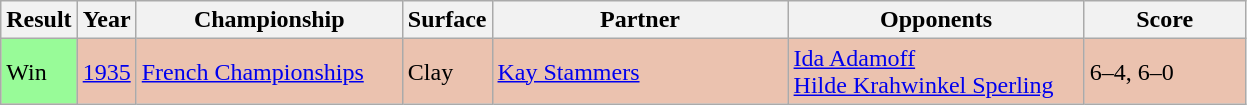<table class='sortable wikitable'>
<tr>
<th>Result</th>
<th>Year</th>
<th style="width:170px">Championship</th>
<th style="width:50px">Surface</th>
<th style="width:190px">Partner</th>
<th style="width:190px">Opponents</th>
<th style="width:100px" class="unsortable">Score</th>
</tr>
<tr style="background:#ebc2af;">
<td style="background:#98fb98;">Win</td>
<td><a href='#'>1935</a></td>
<td><a href='#'>French Championships</a></td>
<td>Clay</td>
<td> <a href='#'>Kay Stammers</a></td>
<td> <a href='#'>Ida Adamoff</a><br> <a href='#'>Hilde Krahwinkel Sperling</a></td>
<td>6–4, 6–0</td>
</tr>
</table>
